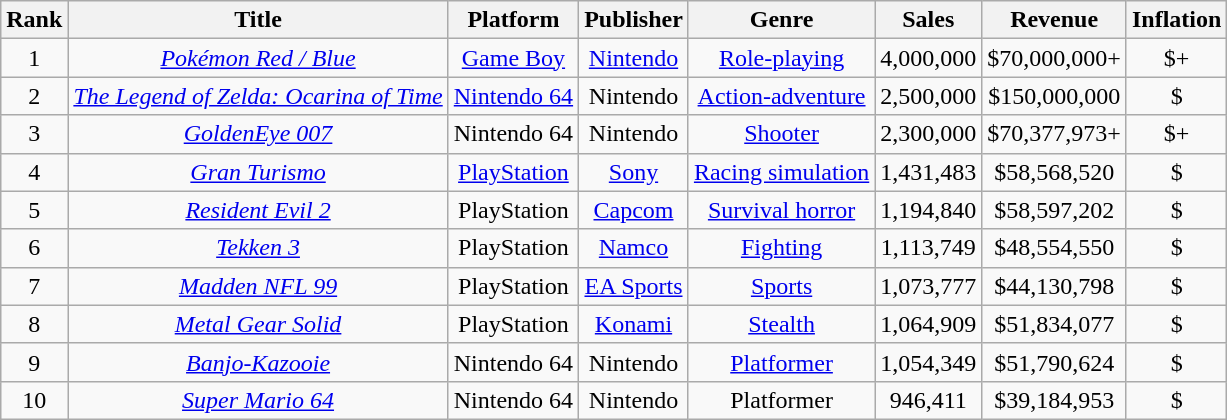<table class="wikitable sortable" style="text-align:center">
<tr>
<th>Rank</th>
<th>Title</th>
<th>Platform</th>
<th>Publisher</th>
<th>Genre</th>
<th>Sales</th>
<th>Revenue</th>
<th>Inflation</th>
</tr>
<tr>
<td>1</td>
<td><em><a href='#'>Pokémon Red / Blue</a></em></td>
<td><a href='#'>Game Boy</a></td>
<td><a href='#'>Nintendo</a></td>
<td><a href='#'>Role-playing</a></td>
<td>4,000,000</td>
<td>$70,000,000+</td>
<td>$+</td>
</tr>
<tr>
<td>2</td>
<td><em><a href='#'>The Legend of Zelda: Ocarina of Time</a></em></td>
<td><a href='#'>Nintendo 64</a></td>
<td>Nintendo</td>
<td><a href='#'>Action-adventure</a></td>
<td>2,500,000</td>
<td>$150,000,000</td>
<td>$</td>
</tr>
<tr>
<td>3</td>
<td><em><a href='#'>GoldenEye 007</a></em></td>
<td>Nintendo 64</td>
<td>Nintendo</td>
<td><a href='#'>Shooter</a></td>
<td>2,300,000</td>
<td>$70,377,973+</td>
<td>$+</td>
</tr>
<tr>
<td>4</td>
<td><em><a href='#'>Gran Turismo</a></em></td>
<td><a href='#'>PlayStation</a></td>
<td><a href='#'>Sony</a></td>
<td><a href='#'>Racing simulation</a></td>
<td>1,431,483</td>
<td>$58,568,520</td>
<td>$</td>
</tr>
<tr>
<td>5</td>
<td><em><a href='#'>Resident Evil 2</a></em></td>
<td>PlayStation</td>
<td><a href='#'>Capcom</a></td>
<td><a href='#'>Survival horror</a></td>
<td>1,194,840</td>
<td>$58,597,202</td>
<td>$</td>
</tr>
<tr>
<td>6</td>
<td><em><a href='#'>Tekken 3</a></em></td>
<td>PlayStation</td>
<td><a href='#'>Namco</a></td>
<td><a href='#'>Fighting</a></td>
<td>1,113,749</td>
<td>$48,554,550</td>
<td>$</td>
</tr>
<tr>
<td>7</td>
<td><em><a href='#'>Madden NFL 99</a></em></td>
<td>PlayStation</td>
<td><a href='#'>EA Sports</a></td>
<td><a href='#'>Sports</a></td>
<td>1,073,777</td>
<td>$44,130,798</td>
<td>$</td>
</tr>
<tr>
<td>8</td>
<td><em><a href='#'>Metal Gear Solid</a></em></td>
<td>PlayStation</td>
<td><a href='#'>Konami</a></td>
<td><a href='#'>Stealth</a></td>
<td>1,064,909</td>
<td>$51,834,077</td>
<td>$</td>
</tr>
<tr>
<td>9</td>
<td><em><a href='#'>Banjo-Kazooie</a></em></td>
<td>Nintendo 64</td>
<td>Nintendo</td>
<td><a href='#'>Platformer</a></td>
<td>1,054,349</td>
<td>$51,790,624</td>
<td>$</td>
</tr>
<tr>
<td>10</td>
<td><em><a href='#'>Super Mario 64</a></em></td>
<td>Nintendo 64</td>
<td>Nintendo</td>
<td>Platformer</td>
<td>946,411</td>
<td>$39,184,953</td>
<td>$</td>
</tr>
</table>
